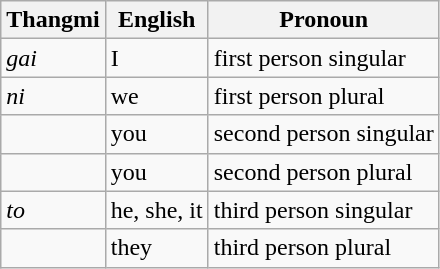<table class="wikitable">
<tr>
<th><strong>Thangmi</strong></th>
<th>English</th>
<th>Pronoun</th>
</tr>
<tr>
<td><em>gai</em></td>
<td>I</td>
<td>first person singular</td>
</tr>
<tr>
<td><em>ni</em></td>
<td>we</td>
<td>first person plural</td>
</tr>
<tr>
<td></td>
<td>you</td>
<td>second person singular</td>
</tr>
<tr>
<td></td>
<td>you</td>
<td>second person plural</td>
</tr>
<tr>
<td><em>to</em></td>
<td>he, she, it</td>
<td>third person singular</td>
</tr>
<tr>
<td></td>
<td>they</td>
<td>third person plural</td>
</tr>
</table>
